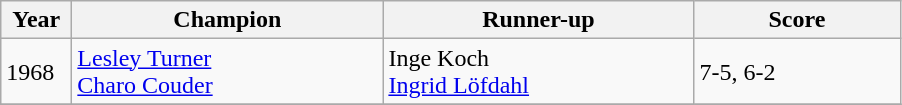<table class="wikitable">
<tr>
<th style="width:40px">Year</th>
<th style="width:200px">Champion</th>
<th style="width:200px">Runner-up</th>
<th style="width:130px">Score</th>
</tr>
<tr>
<td>1968</td>
<td> <a href='#'>Lesley Turner</a> <br> <a href='#'>Charo Couder</a></td>
<td> Inge Koch<br> <a href='#'>Ingrid Löfdahl</a></td>
<td>7-5, 6-2</td>
</tr>
<tr>
</tr>
</table>
